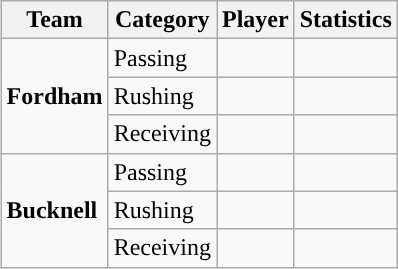<table class="wikitable" style="float: right;">
<tr>
<th>Team</th>
<th>Category</th>
<th>Player</th>
<th>Statistics</th>
</tr>
<tr>
<td rowspan=3><strong>Fordham</strong></td>
<td>Passing</td>
<td></td>
<td></td>
</tr>
<tr>
<td>Rushing</td>
<td></td>
<td></td>
</tr>
<tr>
<td>Receiving</td>
<td></td>
<td></td>
</tr>
<tr>
<td rowspan=3><strong>Bucknell</strong></td>
<td>Passing</td>
<td></td>
<td></td>
</tr>
<tr>
<td>Rushing</td>
<td></td>
<td></td>
</tr>
<tr>
<td>Receiving</td>
<td></td>
<td></td>
</tr>
</table>
